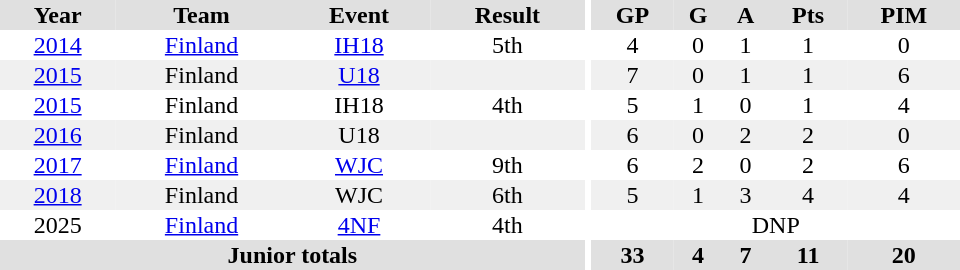<table border="0" cellpadding="1" cellspacing="0" ID="Table3" style="text-align:center; width:40em;">
<tr bgcolor="#e0e0e0">
<th>Year</th>
<th>Team</th>
<th>Event</th>
<th>Result</th>
<th rowspan="99" bgcolor="#ffffff"></th>
<th>GP</th>
<th>G</th>
<th>A</th>
<th>Pts</th>
<th>PIM</th>
</tr>
<tr>
<td><a href='#'>2014</a></td>
<td><a href='#'>Finland</a></td>
<td><a href='#'>IH18</a></td>
<td>5th</td>
<td>4</td>
<td>0</td>
<td>1</td>
<td>1</td>
<td>0</td>
</tr>
<tr bgcolor="#f0f0f0">
<td><a href='#'>2015</a></td>
<td>Finland</td>
<td><a href='#'>U18</a></td>
<td></td>
<td>7</td>
<td>0</td>
<td>1</td>
<td>1</td>
<td>6</td>
</tr>
<tr>
<td><a href='#'>2015</a></td>
<td>Finland</td>
<td>IH18</td>
<td>4th</td>
<td>5</td>
<td>1</td>
<td>0</td>
<td>1</td>
<td>4</td>
</tr>
<tr bgcolor="#f0f0f0">
<td><a href='#'>2016</a></td>
<td>Finland</td>
<td>U18</td>
<td></td>
<td>6</td>
<td>0</td>
<td>2</td>
<td>2</td>
<td>0</td>
</tr>
<tr>
<td><a href='#'>2017</a></td>
<td><a href='#'>Finland</a></td>
<td><a href='#'>WJC</a></td>
<td>9th</td>
<td>6</td>
<td>2</td>
<td>0</td>
<td>2</td>
<td>6</td>
</tr>
<tr bgcolor="#f0f0f0">
<td><a href='#'>2018</a></td>
<td>Finland</td>
<td>WJC</td>
<td>6th</td>
<td>5</td>
<td>1</td>
<td>3</td>
<td>4</td>
<td>4</td>
</tr>
<tr>
<td>2025</td>
<td><a href='#'>Finland</a></td>
<td><a href='#'>4NF</a></td>
<td>4th</td>
<td colspan="5">DNP</td>
</tr>
<tr bgcolor="#e0e0e0">
<th colspan="4">Junior totals</th>
<th>33</th>
<th>4</th>
<th>7</th>
<th>11</th>
<th>20</th>
</tr>
</table>
